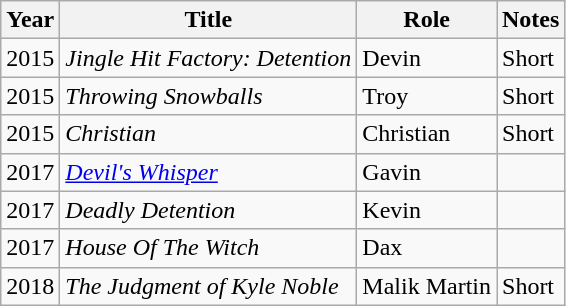<table class="wikitable sortable">
<tr>
<th>Year</th>
<th>Title</th>
<th>Role</th>
<th>Notes</th>
</tr>
<tr>
<td>2015</td>
<td><em>Jingle Hit Factory: Detention</em></td>
<td>Devin</td>
<td>Short</td>
</tr>
<tr>
<td>2015</td>
<td><em>Throwing Snowballs</em></td>
<td>Troy</td>
<td>Short</td>
</tr>
<tr>
<td>2015</td>
<td><em>Christian</em></td>
<td>Christian</td>
<td>Short</td>
</tr>
<tr>
<td>2017</td>
<td><em><a href='#'>Devil's Whisper</a></em></td>
<td>Gavin</td>
<td></td>
</tr>
<tr>
<td>2017</td>
<td><em>Deadly Detention</em></td>
<td>Kevin</td>
<td></td>
</tr>
<tr>
<td>2017</td>
<td><em>House Of The Witch</em></td>
<td>Dax</td>
<td></td>
</tr>
<tr>
<td>2018</td>
<td><em>The Judgment of Kyle Noble</em></td>
<td>Malik Martin</td>
<td>Short</td>
</tr>
</table>
